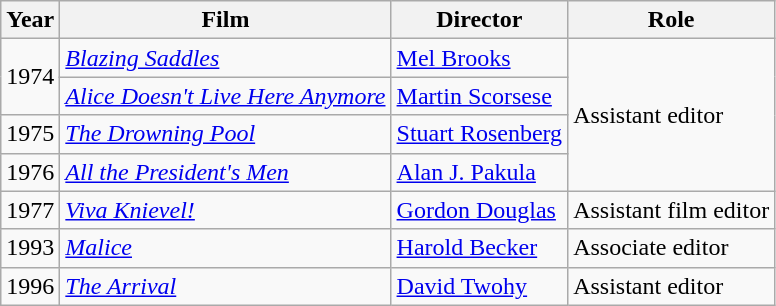<table class="wikitable">
<tr>
<th>Year</th>
<th>Film</th>
<th>Director</th>
<th>Role</th>
</tr>
<tr>
<td rowspan=2>1974</td>
<td><em><a href='#'>Blazing Saddles</a></em></td>
<td><a href='#'>Mel Brooks</a></td>
<td rowspan=4>Assistant editor</td>
</tr>
<tr>
<td><em><a href='#'>Alice Doesn't Live Here Anymore</a></em></td>
<td><a href='#'>Martin Scorsese</a></td>
</tr>
<tr>
<td>1975</td>
<td><em><a href='#'>The Drowning Pool</a></em></td>
<td><a href='#'>Stuart Rosenberg</a></td>
</tr>
<tr>
<td>1976</td>
<td><em><a href='#'>All the President's Men</a></em></td>
<td><a href='#'>Alan J. Pakula</a></td>
</tr>
<tr>
<td>1977</td>
<td><em><a href='#'>Viva Knievel!</a></em></td>
<td><a href='#'>Gordon Douglas</a></td>
<td>Assistant film editor</td>
</tr>
<tr>
<td>1993</td>
<td><em><a href='#'>Malice</a></em></td>
<td><a href='#'>Harold Becker</a></td>
<td>Associate editor</td>
</tr>
<tr>
<td>1996</td>
<td><em><a href='#'>The Arrival</a></em></td>
<td><a href='#'>David Twohy</a></td>
<td>Assistant editor</td>
</tr>
</table>
